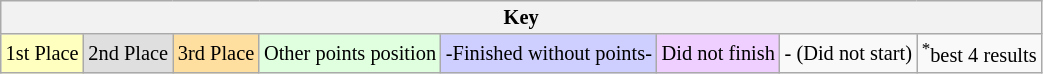<table class="wikitable" style="font-size: 85%; text-align: center; white-space: nowrap;">
<tr>
<th colspan="8" valign="middle">Key</th>
</tr>
<tr>
<td bgcolor="#FFFFBF">1st Place</td>
<td bgcolor="#DFDFDF">2nd Place</td>
<td bgcolor="#FFDF9F">3rd Place</td>
<td bgcolor="#DFFFDF">Other points position</td>
<td bgcolor="#CFCFFF">-Finished without points-</td>
<td bgcolor="#EFCFFF">Did not finish</td>
<td>- (Did not start)</td>
<td><sup>*</sup>best 4 results</td>
</tr>
</table>
